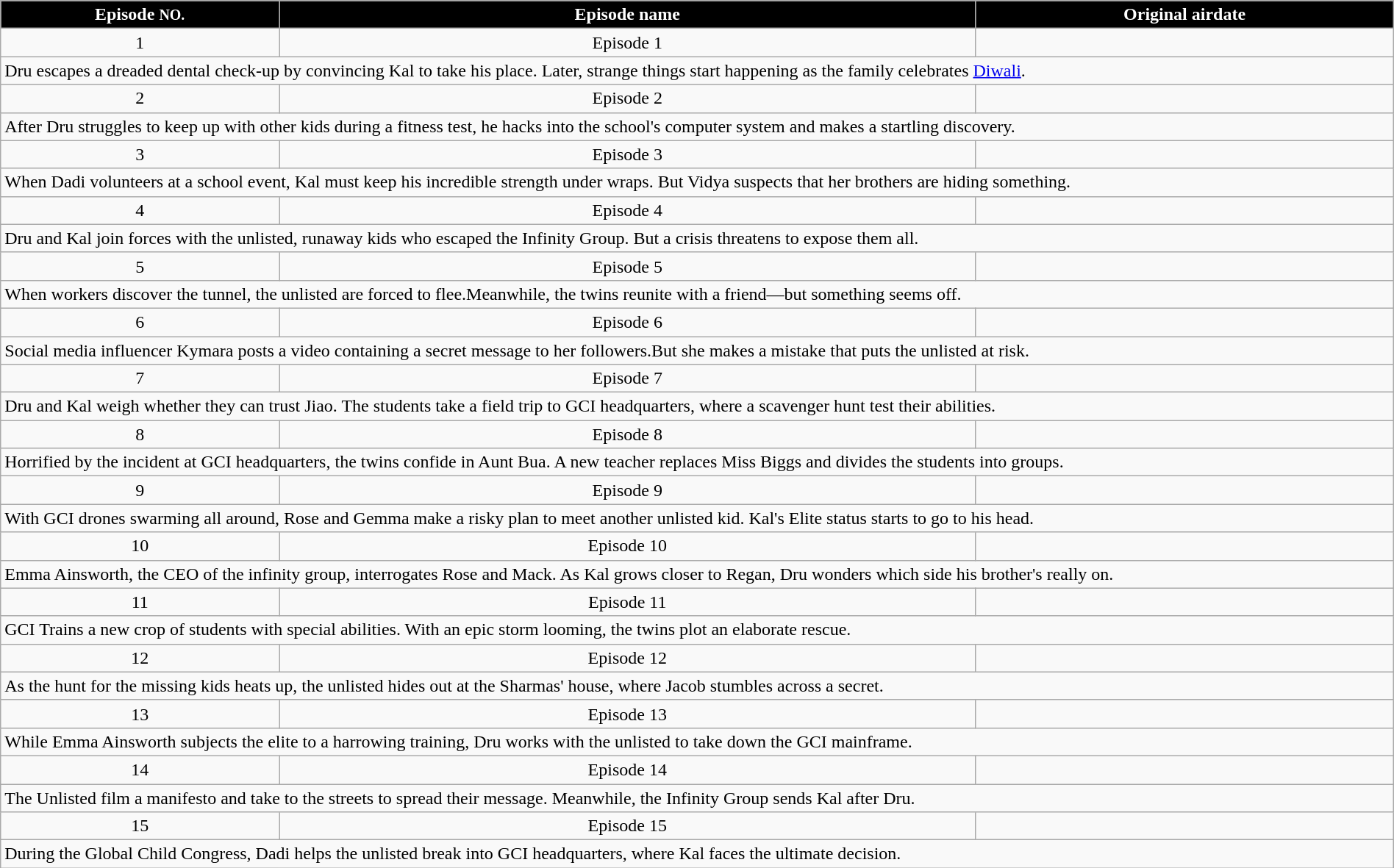<table class="wikitable" style="color:black; width:100%;">
<tr>
<th style="background-color:#000; color:white; width:20%;">Episode <small>NO.</small></th>
<th style="background-color:#000; color:white; width:50%;">Episode name</th>
<th style="background-color:#000; color:white; width:30%;">Original airdate</th>
</tr>
<tr>
<td style="text-align:center;">1</td>
<td style="text-align:center;">Episode 1</td>
<td style="text-align:center;"></td>
</tr>
<tr>
<td colspan="6" style="text-align:left;">Dru escapes a dreaded dental check-up by convincing Kal to take his place. Later, strange things start happening as the family celebrates <a href='#'>Diwali</a>.</td>
</tr>
<tr>
<td style="text-align:center;">2</td>
<td style="text-align:center;">Episode 2</td>
<td style="text-align:center;"></td>
</tr>
<tr>
<td colspan="6" style="text-align:left;">After Dru struggles to keep up with other kids during a fitness test, he hacks into the school's computer system and makes a startling discovery.</td>
</tr>
<tr>
<td style="text-align:center;">3</td>
<td style="text-align:center;">Episode 3</td>
<td style="text-align:center;"></td>
</tr>
<tr>
<td colspan="6" style="text-align:left;">When Dadi volunteers at a school event, Kal must keep his incredible strength under wraps. But Vidya suspects that her brothers are hiding something.</td>
</tr>
<tr>
<td style="text-align:center;">4</td>
<td style="text-align:center;">Episode 4</td>
<td style="text-align:center;"></td>
</tr>
<tr>
<td colspan="6" style="text-align:left;">Dru and Kal join forces with the unlisted, runaway kids who escaped the Infinity Group. But a crisis threatens to expose them all.</td>
</tr>
<tr>
<td style="text-align:center;">5</td>
<td style="text-align:center;">Episode 5</td>
<td style="text-align:center;"></td>
</tr>
<tr>
<td colspan="6" style="text-align:left;">When workers discover the tunnel, the unlisted are forced to flee.Meanwhile, the twins reunite with a friend—but something seems off.</td>
</tr>
<tr>
<td style="text-align:center;">6</td>
<td style="text-align:center;">Episode 6</td>
<td style="text-align:center;"></td>
</tr>
<tr>
<td colspan="6" style="text-align:left;">Social media influencer Kymara posts a video containing a secret message to her followers.But she makes a mistake that puts the unlisted at risk.</td>
</tr>
<tr>
<td style="text-align:center;">7</td>
<td style="text-align:center;">Episode 7</td>
<td style="text-align:center;"></td>
</tr>
<tr>
<td colspan="6" style="text-align:left;">Dru and Kal weigh whether they can trust Jiao. The students take a field trip to GCI headquarters, where a scavenger hunt test their abilities.</td>
</tr>
<tr>
<td style="text-align:center;">8</td>
<td style="text-align:center;">Episode 8</td>
<td style="text-align:center;"></td>
</tr>
<tr>
<td colspan="6" style="text-align:left;">Horrified by the incident at GCI headquarters, the twins confide in Aunt Bua. A new teacher replaces Miss Biggs and divides the students into groups.</td>
</tr>
<tr>
<td style="text-align:center;">9</td>
<td style="text-align:center;">Episode 9</td>
<td style="text-align:center;"></td>
</tr>
<tr>
<td colspan="6" style="text-align:left;">With GCI drones swarming all around, Rose and Gemma make a risky plan to meet another unlisted kid. Kal's Elite status starts to go to his head.</td>
</tr>
<tr>
<td style="text-align:center;">10</td>
<td style="text-align:center;">Episode 10</td>
<td style="text-align:center;"></td>
</tr>
<tr>
<td colspan="6" style="text-align:left;">Emma Ainsworth, the CEO of the infinity group, interrogates Rose and Mack. As Kal grows closer to Regan, Dru wonders which side his brother's really on.</td>
</tr>
<tr>
<td style="text-align:center;">11</td>
<td style="text-align:center;">Episode 11</td>
<td style="text-align:center;"></td>
</tr>
<tr>
<td colspan="6" style="text-align:left;">GCI Trains a new crop of students with special abilities. With an epic storm looming, the twins plot an elaborate rescue.</td>
</tr>
<tr>
<td style="text-align:center;">12</td>
<td style="text-align:center;">Episode 12</td>
<td style="text-align:center;"></td>
</tr>
<tr>
<td colspan="6" style="text-align:left;">As the hunt for the missing kids heats up, the unlisted hides out at the Sharmas' house, where Jacob stumbles across a secret.</td>
</tr>
<tr>
<td style="text-align:center;">13</td>
<td style="text-align:center;">Episode 13</td>
<td style="text-align:center;"></td>
</tr>
<tr>
<td colspan="6" style="text-align:left;">While Emma Ainsworth subjects the elite to a harrowing training, Dru works with the unlisted to take down the GCI mainframe.</td>
</tr>
<tr>
<td style="text-align:center;">14</td>
<td style="text-align:center;">Episode 14</td>
<td style="text-align:center;"></td>
</tr>
<tr>
<td colspan="6" style="text-align:left;">The Unlisted film a manifesto and take to the streets to spread their message. Meanwhile, the Infinity Group sends Kal after Dru.</td>
</tr>
<tr>
<td style="text-align:center;">15</td>
<td style="text-align:center;">Episode 15</td>
<td style="text-align:center;"></td>
</tr>
<tr>
<td colspan="6" style="text-align:left;">During the Global Child Congress, Dadi helps the unlisted break into GCI headquarters, where Kal faces the ultimate decision.</td>
</tr>
</table>
